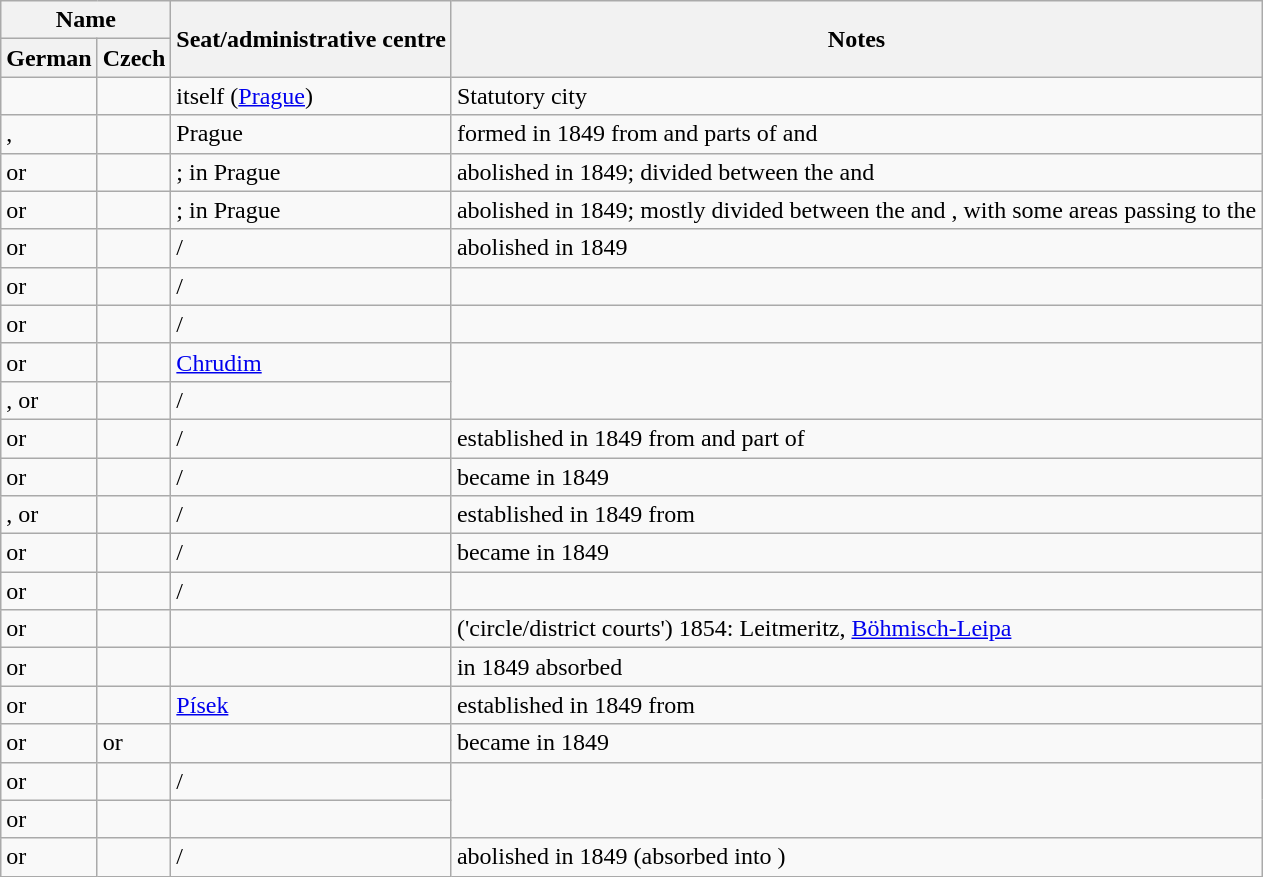<table class="wikitable">
<tr>
<th colspan="2">Name</th>
<th rowspan="2">Seat/administrative centre</th>
<th rowspan="2">Notes</th>
</tr>
<tr>
<th>German</th>
<th>Czech</th>
</tr>
<tr>
<td></td>
<td></td>
<td>itself (<a href='#'>Prague</a>)</td>
<td>Statutory city</td>
</tr>
<tr>
<td>, </td>
<td></td>
<td>Prague</td>
<td>formed in 1849 from  and parts of  and </td>
</tr>
<tr>
<td> or </td>
<td></td>
<td>;  in Prague</td>
<td>abolished in 1849; divided between the  and </td>
</tr>
<tr>
<td> or </td>
<td></td>
<td>;  in Prague</td>
<td>abolished in 1849; mostly divided between the  and , with some areas passing to the </td>
</tr>
<tr>
<td> or </td>
<td></td>
<td>/</td>
<td>abolished in 1849</td>
</tr>
<tr>
<td> or </td>
<td></td>
<td>/</td>
</tr>
<tr>
<td> or </td>
<td></td>
<td>/</td>
<td><br></td>
</tr>
<tr>
<td> or </td>
<td></td>
<td><a href='#'>Chrudim</a></td>
</tr>
<tr>
<td>,  or </td>
<td></td>
<td>/</td>
</tr>
<tr>
<td> or </td>
<td></td>
<td>/</td>
<td>established in 1849 from  and part of </td>
</tr>
<tr>
<td> or </td>
<td></td>
<td>/</td>
<td>became  in 1849</td>
</tr>
<tr>
<td>,  or </td>
<td></td>
<td>/</td>
<td>established in 1849 from </td>
</tr>
<tr>
<td> or </td>
<td></td>
<td>/</td>
<td>became  in 1849</td>
</tr>
<tr>
<td> or </td>
<td></td>
<td>/</td>
</tr>
<tr>
<td> or </td>
<td></td>
<td></td>
<td> ('circle/district courts') 1854: Leitmeritz, <a href='#'>Böhmisch-Leipa</a></td>
</tr>
<tr>
<td> or </td>
<td></td>
<td></td>
<td>in 1849 absorbed </td>
</tr>
<tr>
<td> or </td>
<td></td>
<td><a href='#'>Písek</a></td>
<td>established in 1849 from </td>
</tr>
<tr>
<td> or </td>
<td> or </td>
<td></td>
<td>became  in 1849</td>
</tr>
<tr>
<td> or </td>
<td></td>
<td>/</td>
</tr>
<tr>
<td> or </td>
<td></td>
<td></td>
</tr>
<tr>
<td> or </td>
<td></td>
<td>/</td>
<td>abolished in 1849 (absorbed into )</td>
</tr>
</table>
